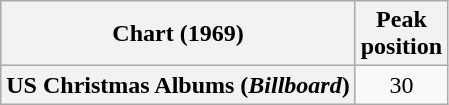<table class="wikitable plainrowheaders" style="text-align:center">
<tr>
<th scope="col">Chart (1969)</th>
<th scope="col">Peak<br>position</th>
</tr>
<tr>
<th scope="row">US Christmas Albums (<em>Billboard</em>)</th>
<td>30</td>
</tr>
</table>
